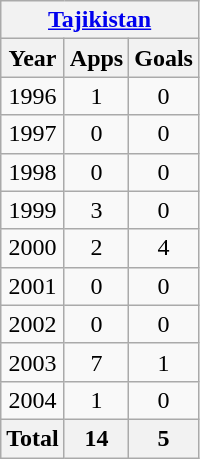<table class="wikitable" style="text-align:center">
<tr>
<th colspan=3><a href='#'>Tajikistan</a></th>
</tr>
<tr>
<th>Year</th>
<th>Apps</th>
<th>Goals</th>
</tr>
<tr>
<td>1996</td>
<td>1</td>
<td>0</td>
</tr>
<tr>
<td>1997</td>
<td>0</td>
<td>0</td>
</tr>
<tr>
<td>1998</td>
<td>0</td>
<td>0</td>
</tr>
<tr>
<td>1999</td>
<td>3</td>
<td>0</td>
</tr>
<tr>
<td>2000</td>
<td>2</td>
<td>4</td>
</tr>
<tr>
<td>2001</td>
<td>0</td>
<td>0</td>
</tr>
<tr>
<td>2002</td>
<td>0</td>
<td>0</td>
</tr>
<tr>
<td>2003</td>
<td>7</td>
<td>1</td>
</tr>
<tr>
<td>2004</td>
<td>1</td>
<td>0</td>
</tr>
<tr>
<th>Total</th>
<th>14</th>
<th>5</th>
</tr>
</table>
